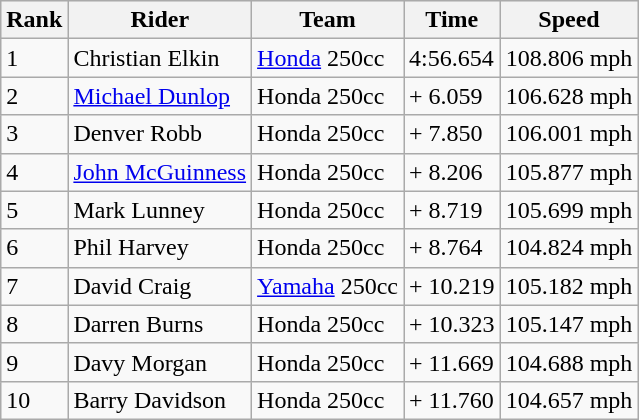<table class="wikitable">
<tr style="background:#efefef;">
<th>Rank</th>
<th>Rider</th>
<th>Team</th>
<th>Time</th>
<th>Speed</th>
</tr>
<tr>
<td>1</td>
<td> Christian Elkin</td>
<td><a href='#'>Honda</a> 250cc</td>
<td>4:56.654</td>
<td>108.806 mph</td>
</tr>
<tr>
<td>2</td>
<td> <a href='#'>Michael Dunlop</a></td>
<td>Honda 250cc</td>
<td>+ 6.059</td>
<td>106.628 mph</td>
</tr>
<tr>
<td>3</td>
<td> Denver Robb</td>
<td>Honda 250cc</td>
<td>+ 7.850</td>
<td>106.001 mph</td>
</tr>
<tr>
<td>4</td>
<td> <a href='#'>John McGuinness</a></td>
<td>Honda 250cc</td>
<td>+ 8.206</td>
<td>105.877 mph</td>
</tr>
<tr>
<td>5</td>
<td> Mark Lunney</td>
<td>Honda 250cc</td>
<td>+ 8.719</td>
<td>105.699 mph</td>
</tr>
<tr>
<td>6</td>
<td> Phil Harvey</td>
<td>Honda 250cc</td>
<td>+ 8.764</td>
<td>104.824 mph</td>
</tr>
<tr>
<td>7</td>
<td> David Craig</td>
<td><a href='#'>Yamaha</a> 250cc</td>
<td>+ 10.219</td>
<td>105.182 mph</td>
</tr>
<tr>
<td>8</td>
<td> Darren Burns</td>
<td>Honda 250cc</td>
<td>+ 10.323</td>
<td>105.147 mph</td>
</tr>
<tr>
<td>9</td>
<td> Davy Morgan</td>
<td>Honda 250cc</td>
<td>+ 11.669</td>
<td>104.688 mph</td>
</tr>
<tr>
<td>10</td>
<td> Barry Davidson</td>
<td>Honda 250cc</td>
<td>+ 11.760</td>
<td>104.657 mph</td>
</tr>
</table>
